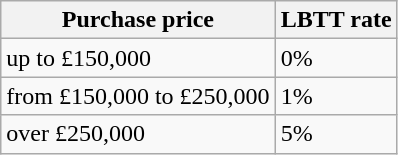<table class="wikitable">
<tr>
<th>Purchase price</th>
<th>LBTT rate</th>
</tr>
<tr>
<td>up to £150,000</td>
<td>0%</td>
</tr>
<tr>
<td>from £150,000 to £250,000</td>
<td>1%</td>
</tr>
<tr>
<td>over £250,000</td>
<td>5%</td>
</tr>
</table>
